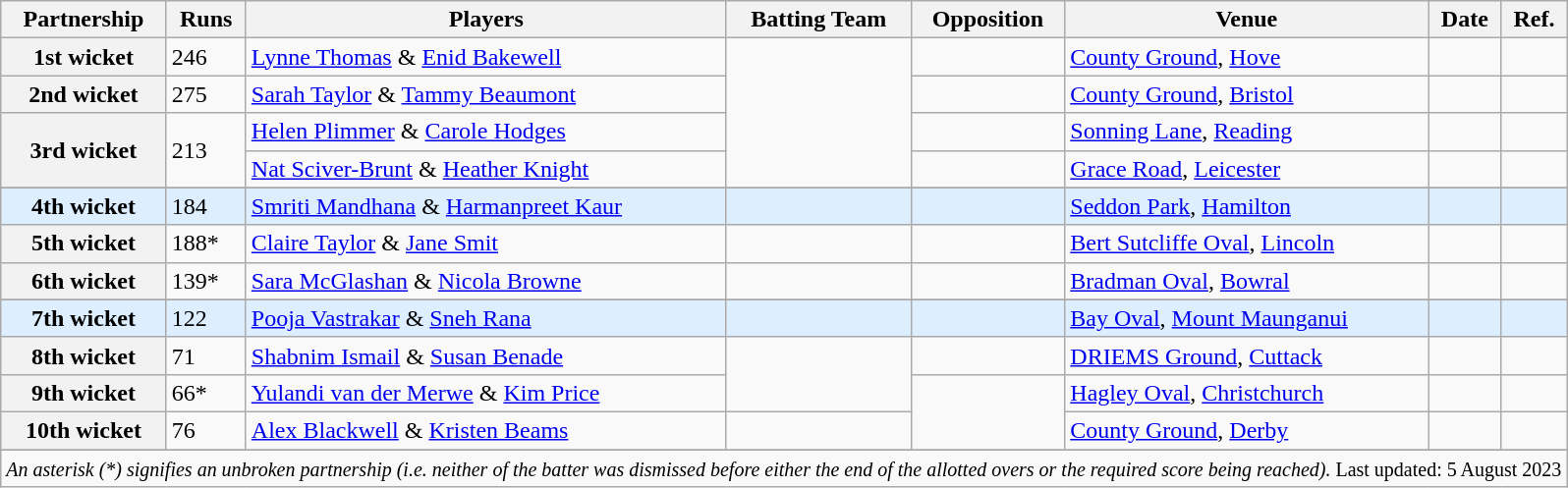<table class="wikitable sortable defaultcenter col1left">
<tr>
<th>Partnership</th>
<th>Runs</th>
<th>Players</th>
<th>Batting Team</th>
<th>Opposition</th>
<th class="unsortable">Venue</th>
<th>Date</th>
<th class="unsortable">Ref.</th>
</tr>
<tr>
<th>1st wicket</th>
<td>246</td>
<td><a href='#'>Lynne Thomas</a> & <a href='#'>Enid Bakewell</a></td>
<td rowspan=4></td>
<td></td>
<td><a href='#'>County Ground</a>, <a href='#'>Hove</a></td>
<td></td>
<td></td>
</tr>
<tr>
<th>2nd wicket</th>
<td>275</td>
<td><a href='#'>Sarah Taylor</a> & <a href='#'>Tammy Beaumont</a></td>
<td></td>
<td><a href='#'>County Ground</a>, <a href='#'>Bristol</a></td>
<td></td>
<td></td>
</tr>
<tr>
<th rowspan=2>3rd wicket</th>
<td rowspan=2>213</td>
<td><a href='#'>Helen Plimmer</a> & <a href='#'>Carole Hodges</a></td>
<td></td>
<td><a href='#'>Sonning Lane</a>, <a href='#'>Reading</a></td>
<td></td>
<td></td>
</tr>
<tr>
<td><a href='#'>Nat Sciver-Brunt</a> & <a href='#'>Heather Knight</a></td>
<td></td>
<td><a href='#'>Grace Road</a>, <a href='#'>Leicester</a></td>
<td></td>
<td></td>
</tr>
<tr>
</tr>
<tr style="background-color:#def;">
<th style="background-color:#def;">4th wicket</th>
<td>184</td>
<td><a href='#'>Smriti Mandhana</a> & <a href='#'>Harmanpreet Kaur</a></td>
<td></td>
<td></td>
<td><a href='#'>Seddon Park</a>, <a href='#'>Hamilton</a></td>
<td></td>
<td></td>
</tr>
<tr>
<th>5th wicket</th>
<td>188*</td>
<td><a href='#'>Claire Taylor</a> & <a href='#'>Jane Smit</a></td>
<td></td>
<td></td>
<td><a href='#'>Bert Sutcliffe Oval</a>, <a href='#'>Lincoln</a></td>
<td></td>
<td></td>
</tr>
<tr>
<th>6th wicket</th>
<td>139*</td>
<td><a href='#'>Sara McGlashan</a> & <a href='#'>Nicola Browne</a></td>
<td></td>
<td></td>
<td><a href='#'>Bradman Oval</a>, <a href='#'>Bowral</a></td>
<td></td>
<td></td>
</tr>
<tr>
</tr>
<tr style="background-color:#def;">
<th style="background-color:#def;">7th wicket</th>
<td>122</td>
<td><a href='#'>Pooja Vastrakar</a> & <a href='#'>Sneh Rana</a></td>
<td></td>
<td></td>
<td><a href='#'>Bay Oval</a>, <a href='#'>Mount Maunganui</a></td>
<td></td>
<td></td>
</tr>
<tr>
<th>8th wicket</th>
<td>71</td>
<td><a href='#'>Shabnim Ismail</a> & <a href='#'>Susan Benade</a></td>
<td rowspan=2></td>
<td></td>
<td><a href='#'>DRIEMS Ground</a>, <a href='#'>Cuttack</a></td>
<td></td>
<td></td>
</tr>
<tr>
<th>9th wicket</th>
<td>66*</td>
<td><a href='#'>Yulandi van der Merwe</a> & <a href='#'>Kim Price</a></td>
<td rowspan=2></td>
<td><a href='#'>Hagley Oval</a>, <a href='#'>Christchurch</a></td>
<td></td>
<td></td>
</tr>
<tr>
<th>10th wicket</th>
<td>76</td>
<td><a href='#'>Alex Blackwell</a> & <a href='#'>Kristen Beams</a></td>
<td></td>
<td><a href='#'>County Ground</a>, <a href='#'>Derby</a></td>
<td></td>
<td></td>
</tr>
<tr>
</tr>
<tr class="sortbottom">
<td scope="row" colspan=8><small><em>An asterisk (*) signifies an unbroken partnership (i.e. neither of the batter was dismissed before either the end of the allotted overs or the required score being reached).</em> Last updated: 5 August 2023</small></td>
</tr>
</table>
